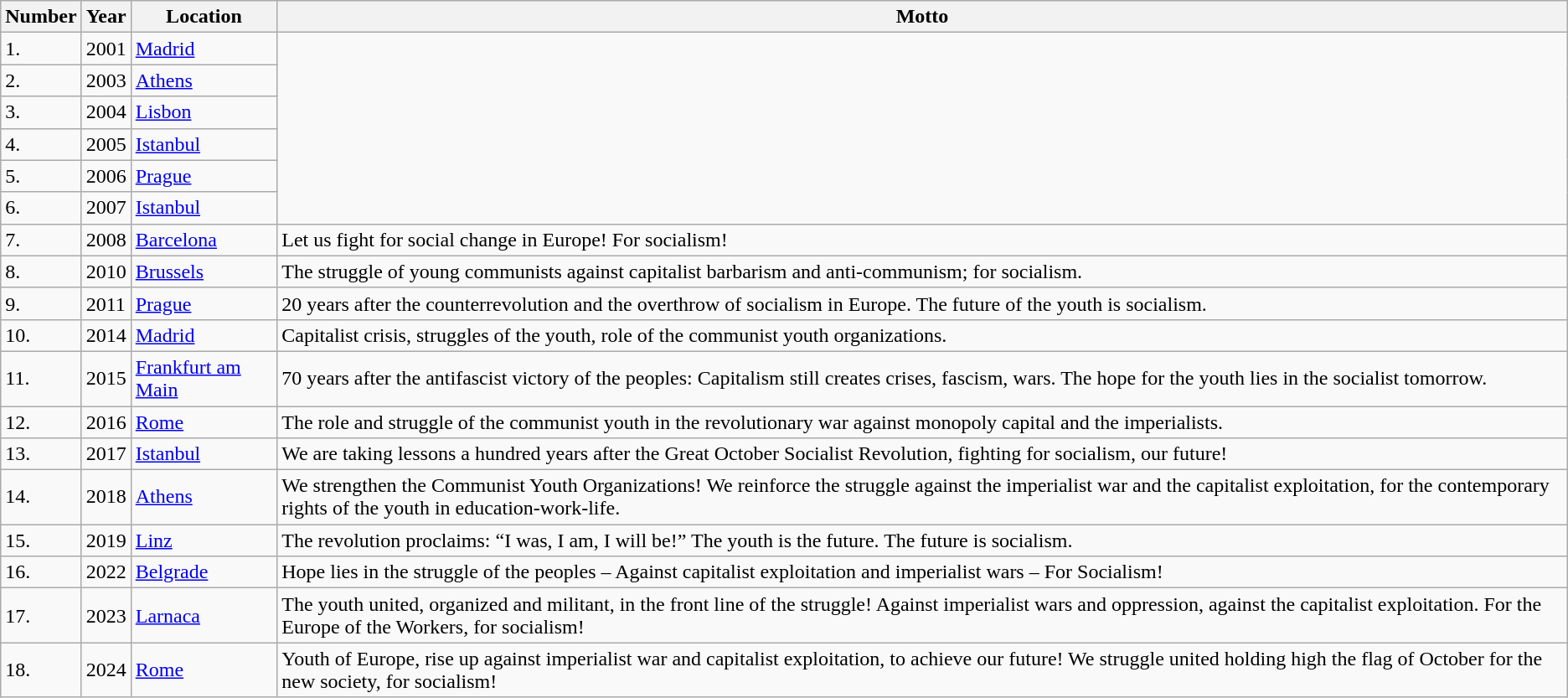<table class="wikitable">
<tr>
<th>Number</th>
<th>Year</th>
<th>Location</th>
<th>Motto</th>
</tr>
<tr>
<td>1.</td>
<td>2001</td>
<td><a href='#'>Madrid</a></td>
</tr>
<tr>
<td>2.</td>
<td>2003</td>
<td><a href='#'>Athens</a></td>
</tr>
<tr>
<td>3.</td>
<td>2004</td>
<td><a href='#'>Lisbon</a></td>
</tr>
<tr>
<td>4.</td>
<td>2005</td>
<td><a href='#'>Istanbul</a></td>
</tr>
<tr>
<td>5.</td>
<td>2006</td>
<td><a href='#'>Prague</a></td>
</tr>
<tr>
<td>6.</td>
<td>2007</td>
<td><a href='#'>Istanbul</a></td>
</tr>
<tr>
<td>7.</td>
<td>2008</td>
<td><a href='#'>Barcelona</a></td>
<td>Let us fight for social change in Europe! For socialism!</td>
</tr>
<tr>
<td>8.</td>
<td>2010</td>
<td><a href='#'>Brussels</a></td>
<td>The struggle of young communists against capitalist barbarism and anti-communism; for socialism.</td>
</tr>
<tr>
<td>9.</td>
<td>2011</td>
<td><a href='#'>Prague</a></td>
<td>20 years after the counterrevolution and the overthrow of socialism in Europe. The future of the youth is socialism.</td>
</tr>
<tr>
<td>10.</td>
<td>2014</td>
<td><a href='#'>Madrid</a></td>
<td>Capitalist crisis, struggles of the youth, role of the communist youth organizations.</td>
</tr>
<tr>
<td>11.</td>
<td>2015</td>
<td><a href='#'>Frankfurt am Main</a></td>
<td>70 years after the antifascist victory of the peoples: Capitalism still creates crises, fascism, wars. The hope for the youth lies in the socialist tomorrow.</td>
</tr>
<tr>
<td>12.</td>
<td>2016</td>
<td><a href='#'>Rome</a></td>
<td>The role and struggle of the communist youth in the revolutionary war against monopoly capital and the imperialists.</td>
</tr>
<tr>
<td>13.</td>
<td>2017</td>
<td><a href='#'>Istanbul</a></td>
<td>We are taking lessons a hundred years after the Great October Socialist Revolution, fighting for socialism, our future!</td>
</tr>
<tr>
<td>14.</td>
<td>2018</td>
<td><a href='#'>Athens</a></td>
<td>We strengthen the Communist Youth Organizations! We reinforce the struggle against the imperialist war and the capitalist exploitation, for the contemporary rights of the youth in education-work-life.</td>
</tr>
<tr>
<td>15.</td>
<td>2019</td>
<td><a href='#'>Linz</a></td>
<td>The revolution proclaims: “I was, I am, I will be!” The youth is the future. The future is socialism.</td>
</tr>
<tr>
<td>16.</td>
<td>2022</td>
<td><a href='#'>Belgrade</a></td>
<td>Hope lies in the struggle of the peoples – Against capitalist exploitation and imperialist wars – For Socialism!</td>
</tr>
<tr>
<td>17.</td>
<td>2023</td>
<td><a href='#'>Larnaca</a></td>
<td>The youth united, organized and militant, in the front line of the struggle! Against imperialist wars and oppression, against the capitalist exploitation. For the Europe of the Workers, for socialism!</td>
</tr>
<tr>
<td>18.</td>
<td>2024</td>
<td><a href='#'>Rome</a></td>
<td>Youth of Europe, rise up against imperialist war and capitalist exploitation, to achieve our future! We struggle united holding high the flag of October for the new society, for socialism!</td>
</tr>
</table>
